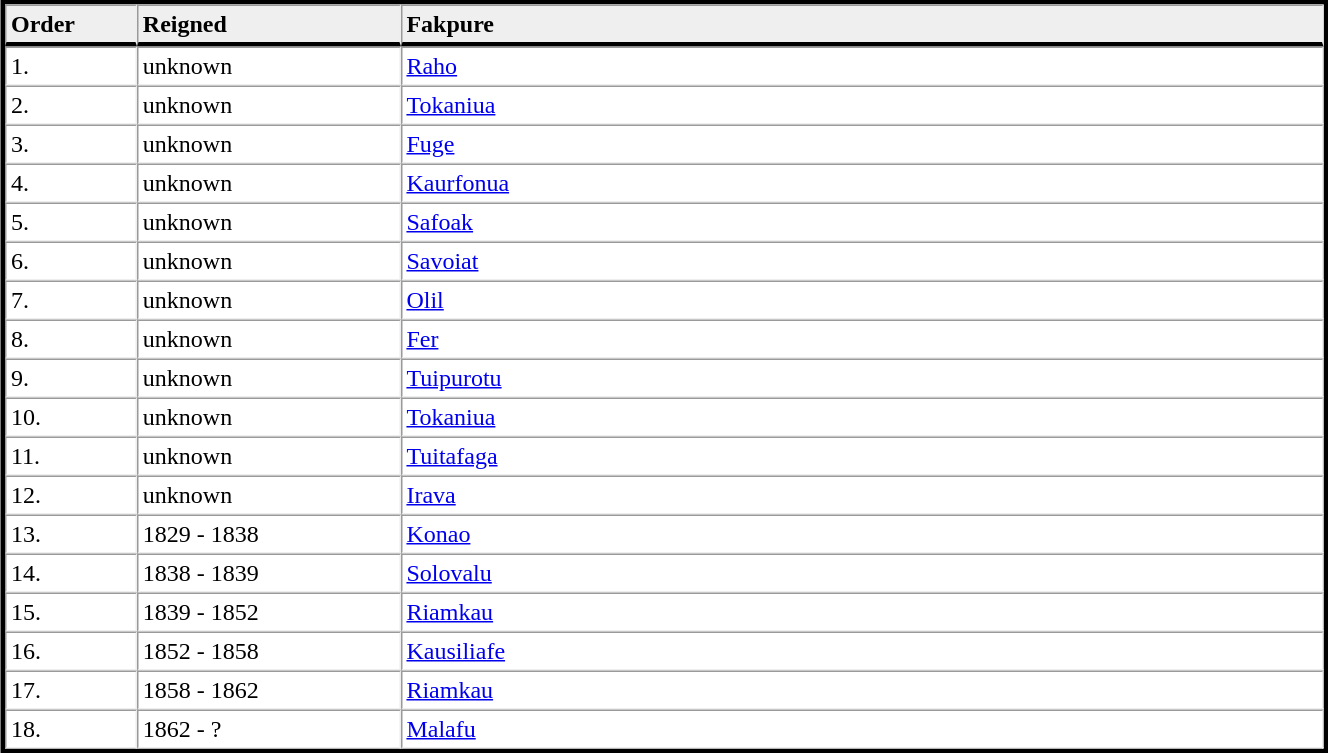<table table width="70%" border="1" align="center" cellpadding=3 cellspacing=0 style="margin:5px; border:3px solid;">
<tr>
<td td width="10%" style="border-bottom:3px solid; background:#efefef;"><strong>Order</strong></td>
<td td width="20%" style="border-bottom:3px solid; background:#efefef;"><strong>Reigned</strong></td>
<td td width="70%" style="border-bottom:3px solid; background:#efefef;"><strong>Fakpure</strong></td>
</tr>
<tr>
<td>1.</td>
<td>unknown</td>
<td><a href='#'>Raho</a></td>
</tr>
<tr>
<td>2.</td>
<td>unknown</td>
<td><a href='#'>Tokaniua</a></td>
</tr>
<tr>
<td>3.</td>
<td>unknown</td>
<td><a href='#'>Fuge</a></td>
</tr>
<tr>
<td>4.</td>
<td>unknown</td>
<td><a href='#'>Kaurfonua</a></td>
</tr>
<tr>
<td>5.</td>
<td>unknown</td>
<td><a href='#'>Safoak</a></td>
</tr>
<tr>
<td>6.</td>
<td>unknown</td>
<td><a href='#'>Savoiat</a></td>
</tr>
<tr>
<td>7.</td>
<td>unknown</td>
<td><a href='#'>Olil</a></td>
</tr>
<tr>
<td>8.</td>
<td>unknown</td>
<td><a href='#'>Fer</a></td>
</tr>
<tr>
<td>9.</td>
<td>unknown</td>
<td><a href='#'>Tuipurotu</a></td>
</tr>
<tr>
<td>10.</td>
<td>unknown</td>
<td><a href='#'>Tokaniua</a></td>
</tr>
<tr>
<td>11.</td>
<td>unknown</td>
<td><a href='#'>Tuitafaga</a></td>
</tr>
<tr>
<td>12.</td>
<td>unknown</td>
<td><a href='#'>Irava</a></td>
</tr>
<tr>
<td>13.</td>
<td>1829 - 1838</td>
<td><a href='#'>Konao</a></td>
</tr>
<tr>
<td>14.</td>
<td>1838 - 1839</td>
<td><a href='#'>Solovalu</a></td>
</tr>
<tr>
<td>15.</td>
<td>1839 - 1852</td>
<td><a href='#'>Riamkau</a></td>
</tr>
<tr>
<td>16.</td>
<td>1852 - 1858</td>
<td><a href='#'>Kausiliafe</a></td>
</tr>
<tr>
<td>17.</td>
<td>1858 - 1862</td>
<td><a href='#'>Riamkau</a></td>
</tr>
<tr>
<td>18.</td>
<td>1862 - ?</td>
<td><a href='#'>Malafu</a></td>
</tr>
<tr>
</tr>
</table>
